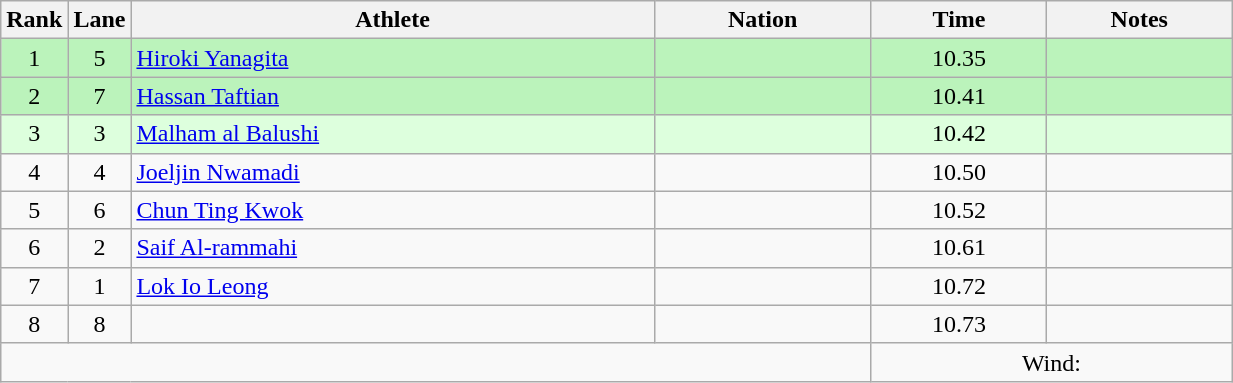<table class="wikitable sortable" style="text-align:center;width: 65%;">
<tr>
<th scope="col" style="width: 10px;">Rank</th>
<th scope="col" style="width: 10px;">Lane</th>
<th scope="col">Athlete</th>
<th scope="col">Nation</th>
<th scope="col">Time</th>
<th scope="col">Notes</th>
</tr>
<tr bgcolor=bbf3bb>
<td>1</td>
<td>5</td>
<td align="left"><a href='#'>Hiroki Yanagita</a></td>
<td align="left"></td>
<td>10.35</td>
<td></td>
</tr>
<tr bgcolor=bbf3bb>
<td>2</td>
<td>7</td>
<td align="left"><a href='#'>Hassan Taftian</a></td>
<td align="left"></td>
<td>10.41</td>
<td></td>
</tr>
<tr bgcolor=ddffdd>
<td>3</td>
<td>3</td>
<td align="left"><a href='#'>Malham al Balushi</a></td>
<td align="left"></td>
<td>10.42</td>
<td></td>
</tr>
<tr>
<td>4</td>
<td>4</td>
<td align="left"><a href='#'>Joeljin Nwamadi</a></td>
<td align="left"></td>
<td>10.50</td>
<td></td>
</tr>
<tr>
<td>5</td>
<td>6</td>
<td align="left"><a href='#'>Chun Ting Kwok</a></td>
<td align="left"></td>
<td>10.52</td>
<td></td>
</tr>
<tr>
<td>6</td>
<td>2</td>
<td align="left"><a href='#'>Saif Al-rammahi</a></td>
<td align="left"></td>
<td>10.61</td>
<td></td>
</tr>
<tr>
<td>7</td>
<td>1</td>
<td align="left"><a href='#'>Lok Io Leong</a></td>
<td align="left"></td>
<td>10.72</td>
<td></td>
</tr>
<tr>
<td>8</td>
<td>8</td>
<td align="left"></td>
<td align="left"></td>
<td>10.73</td>
<td></td>
</tr>
<tr class="sortbottom">
<td colspan="4"></td>
<td colspan="2">Wind: </td>
</tr>
</table>
